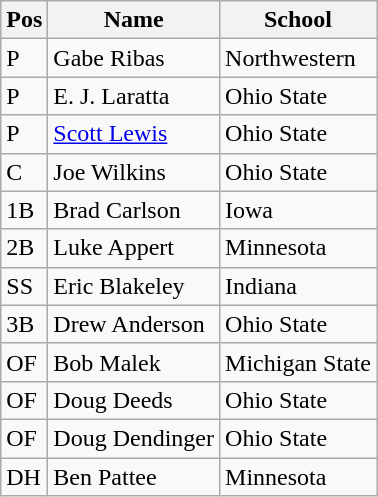<table class=wikitable>
<tr>
<th>Pos</th>
<th>Name</th>
<th>School</th>
</tr>
<tr>
<td>P</td>
<td>Gabe Ribas</td>
<td>Northwestern</td>
</tr>
<tr>
<td>P</td>
<td>E. J. Laratta</td>
<td>Ohio State</td>
</tr>
<tr>
<td>P</td>
<td><a href='#'>Scott Lewis</a></td>
<td>Ohio State</td>
</tr>
<tr>
<td>C</td>
<td>Joe Wilkins</td>
<td>Ohio State</td>
</tr>
<tr>
<td>1B</td>
<td>Brad Carlson</td>
<td>Iowa</td>
</tr>
<tr>
<td>2B</td>
<td>Luke Appert</td>
<td>Minnesota</td>
</tr>
<tr>
<td>SS</td>
<td>Eric Blakeley</td>
<td>Indiana</td>
</tr>
<tr>
<td>3B</td>
<td>Drew Anderson</td>
<td>Ohio State</td>
</tr>
<tr>
<td>OF</td>
<td>Bob Malek</td>
<td>Michigan State</td>
</tr>
<tr>
<td>OF</td>
<td>Doug Deeds</td>
<td>Ohio State</td>
</tr>
<tr>
<td>OF</td>
<td>Doug Dendinger</td>
<td>Ohio State</td>
</tr>
<tr>
<td>DH</td>
<td>Ben Pattee</td>
<td>Minnesota</td>
</tr>
</table>
